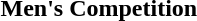<table>
<tr>
<td><strong>Men's Competition</strong></td>
<td></td>
<td></td>
<td></td>
</tr>
<tr>
</tr>
</table>
